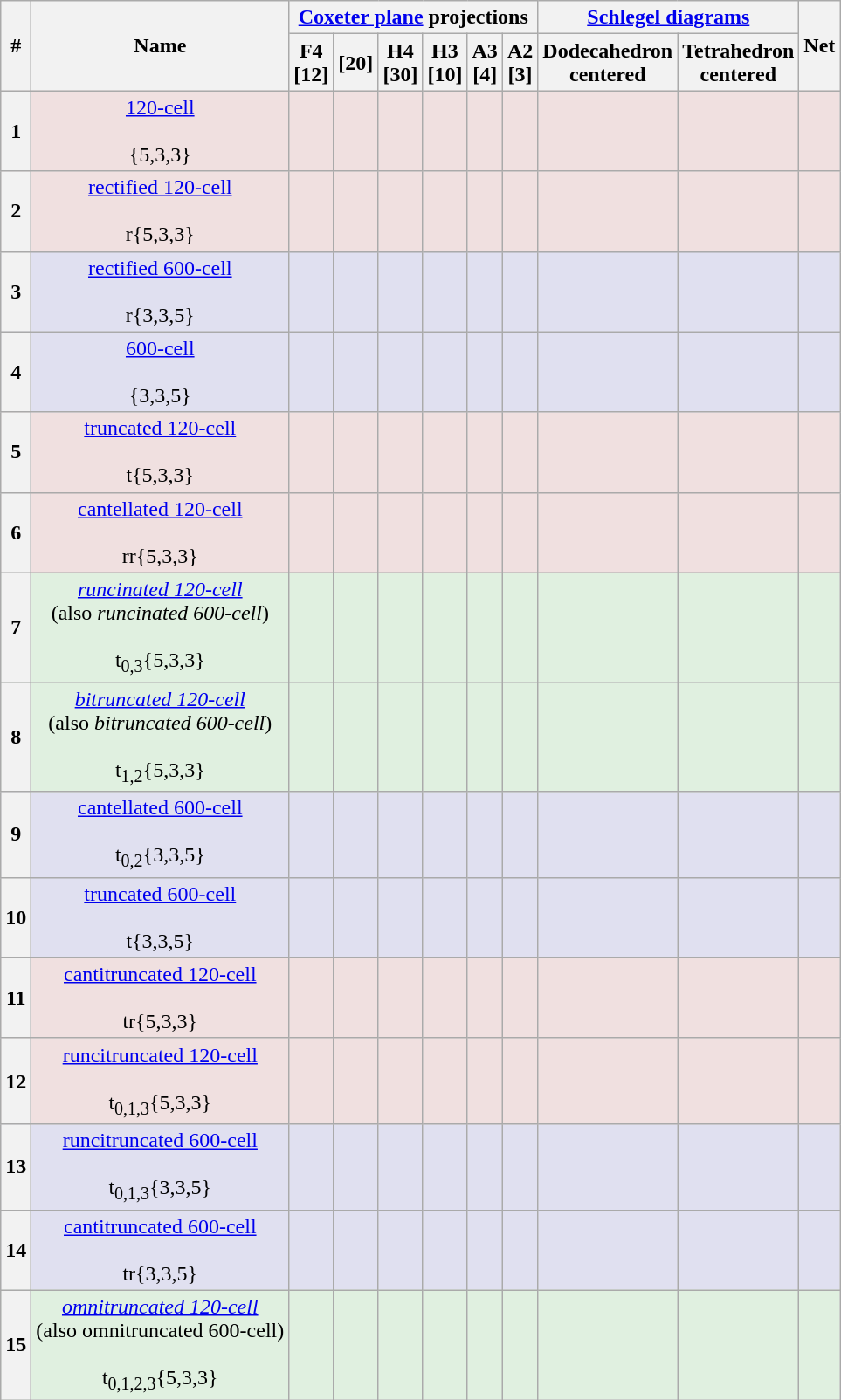<table class="wikitable">
<tr>
<th rowspan=2>#</th>
<th rowspan=2>Name</th>
<th colspan=6><a href='#'>Coxeter plane</a> projections</th>
<th colspan=2><a href='#'>Schlegel diagrams</a></th>
<th rowspan=2>Net</th>
</tr>
<tr>
<th>F4<br>[12]</th>
<th>[20]</th>
<th>H4<br>[30]</th>
<th>H3<br>[10]</th>
<th>A3<br>[4]</th>
<th>A2<br>[3]</th>
<th>Dodecahedron<br>centered</th>
<th>Tetrahedron<br>centered</th>
</tr>
<tr BGCOLOR="#f0e0e0" align=center>
<th>1</th>
<td><a href='#'>120-cell</a><br><br>{5,3,3}</td>
<td></td>
<td></td>
<td></td>
<td></td>
<td></td>
<td></td>
<td></td>
<td></td>
<td></td>
</tr>
<tr BGCOLOR="#f0e0e0"  align=center>
<th>2</th>
<td><a href='#'>rectified 120-cell</a><br><br>r{5,3,3}</td>
<td></td>
<td></td>
<td></td>
<td></td>
<td></td>
<td></td>
<td></td>
<td></td>
<td></td>
</tr>
<tr BGCOLOR="#e0e0f0" align=center>
<th>3</th>
<td><a href='#'>rectified 600-cell</a><br><br>r{3,3,5}</td>
<td></td>
<td></td>
<td></td>
<td></td>
<td></td>
<td></td>
<td></td>
<td></td>
<td></td>
</tr>
<tr BGCOLOR="#e0e0f0" align=center>
<th>4</th>
<td><a href='#'>600-cell</a><br><br>{3,3,5}</td>
<td></td>
<td></td>
<td></td>
<td></td>
<td></td>
<td></td>
<td></td>
<td></td>
<td></td>
</tr>
<tr BGCOLOR="#f0e0e0"  align=center>
<th>5</th>
<td><a href='#'>truncated 120-cell</a><br><br>t{5,3,3}</td>
<td></td>
<td></td>
<td></td>
<td></td>
<td></td>
<td></td>
<td></td>
<td></td>
<td></td>
</tr>
<tr BGCOLOR="#f0e0e0"  align=center>
<th>6</th>
<td><a href='#'>cantellated 120-cell</a><br><br>rr{5,3,3}</td>
<td></td>
<td></td>
<td></td>
<td></td>
<td></td>
<td></td>
<td></td>
<td></td>
<td></td>
</tr>
<tr BGCOLOR="#e0f0e0" align=center>
<th>7</th>
<td><em><a href='#'>runcinated 120-cell</a></em><br>(also <em>runcinated 600-cell</em>)<br><br>t<sub>0,3</sub>{5,3,3}</td>
<td></td>
<td></td>
<td></td>
<td></td>
<td></td>
<td></td>
<td></td>
<td></td>
<td></td>
</tr>
<tr BGCOLOR="#e0f0e0" align=center>
<th>8</th>
<td><em><a href='#'>bitruncated 120-cell</a></em><br>(also <em>bitruncated 600-cell</em>)<br><br>t<sub>1,2</sub>{5,3,3}</td>
<td></td>
<td></td>
<td></td>
<td></td>
<td></td>
<td></td>
<td></td>
<td></td>
<td></td>
</tr>
<tr BGCOLOR="#e0e0f0" align=center>
<th>9</th>
<td><a href='#'>cantellated 600-cell</a><br><br>t<sub>0,2</sub>{3,3,5}</td>
<td></td>
<td></td>
<td></td>
<td></td>
<td></td>
<td></td>
<td></td>
<td></td>
<td></td>
</tr>
<tr BGCOLOR="#e0e0f0" align=center>
<th>10</th>
<td><a href='#'>truncated 600-cell</a><br><br>t{3,3,5}</td>
<td></td>
<td></td>
<td></td>
<td></td>
<td></td>
<td></td>
<td></td>
<td></td>
<td></td>
</tr>
<tr BGCOLOR="#f0e0e0"  align=center>
<th>11</th>
<td><a href='#'>cantitruncated 120-cell</a><br><br>tr{5,3,3}</td>
<td></td>
<td></td>
<td></td>
<td></td>
<td></td>
<td></td>
<td></td>
<td></td>
<td></td>
</tr>
<tr BGCOLOR="#f0e0e0" align=center>
<th>12</th>
<td><a href='#'>runcitruncated 120-cell</a><br><br>t<sub>0,1,3</sub>{5,3,3}</td>
<td></td>
<td></td>
<td></td>
<td></td>
<td></td>
<td></td>
<td></td>
<td></td>
<td></td>
</tr>
<tr BGCOLOR="#e0e0f0" align=center>
<th>13</th>
<td><a href='#'>runcitruncated 600-cell</a><br><br>t<sub>0,1,3</sub>{3,3,5}</td>
<td></td>
<td></td>
<td></td>
<td></td>
<td></td>
<td></td>
<td></td>
<td></td>
<td></td>
</tr>
<tr BGCOLOR="#e0e0f0" align=center>
<th>14</th>
<td><a href='#'>cantitruncated 600-cell</a><br><br>tr{3,3,5}</td>
<td></td>
<td></td>
<td></td>
<td></td>
<td></td>
<td></td>
<td></td>
<td></td>
<td></td>
</tr>
<tr BGCOLOR="#e0f0e0" align=center>
<th>15</th>
<td><em><a href='#'>omnitruncated 120-cell</a></em><br>(also omnitruncated 600-cell)<br><br>t<sub>0,1,2,3</sub>{5,3,3}</td>
<td></td>
<td></td>
<td></td>
<td></td>
<td></td>
<td></td>
<td></td>
<td></td>
<td></td>
</tr>
</table>
